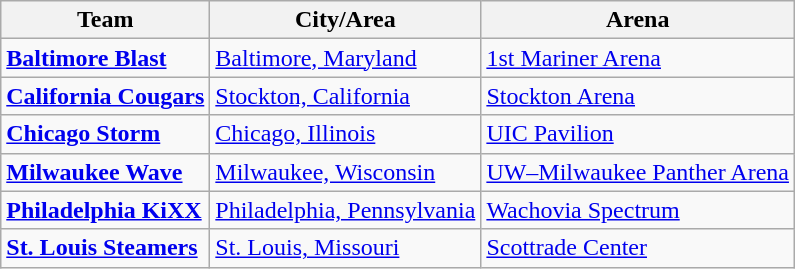<table class="wikitable">
<tr>
<th>Team</th>
<th>City/Area</th>
<th>Arena</th>
</tr>
<tr>
<td><strong><a href='#'>Baltimore Blast</a></strong></td>
<td><a href='#'>Baltimore, Maryland</a></td>
<td><a href='#'>1st Mariner Arena</a></td>
</tr>
<tr>
<td><strong><a href='#'>California Cougars</a></strong></td>
<td><a href='#'>Stockton, California</a></td>
<td><a href='#'>Stockton Arena</a></td>
</tr>
<tr>
<td><strong><a href='#'>Chicago Storm</a></strong></td>
<td><a href='#'>Chicago, Illinois</a></td>
<td><a href='#'>UIC Pavilion</a></td>
</tr>
<tr>
<td><strong><a href='#'>Milwaukee Wave</a></strong></td>
<td><a href='#'>Milwaukee, Wisconsin</a></td>
<td><a href='#'>UW–Milwaukee Panther Arena</a></td>
</tr>
<tr>
<td><strong><a href='#'>Philadelphia KiXX</a></strong></td>
<td><a href='#'>Philadelphia, Pennsylvania</a></td>
<td><a href='#'>Wachovia Spectrum</a></td>
</tr>
<tr>
<td><strong><a href='#'>St. Louis Steamers</a></strong></td>
<td><a href='#'>St. Louis, Missouri</a></td>
<td><a href='#'>Scottrade Center</a></td>
</tr>
</table>
